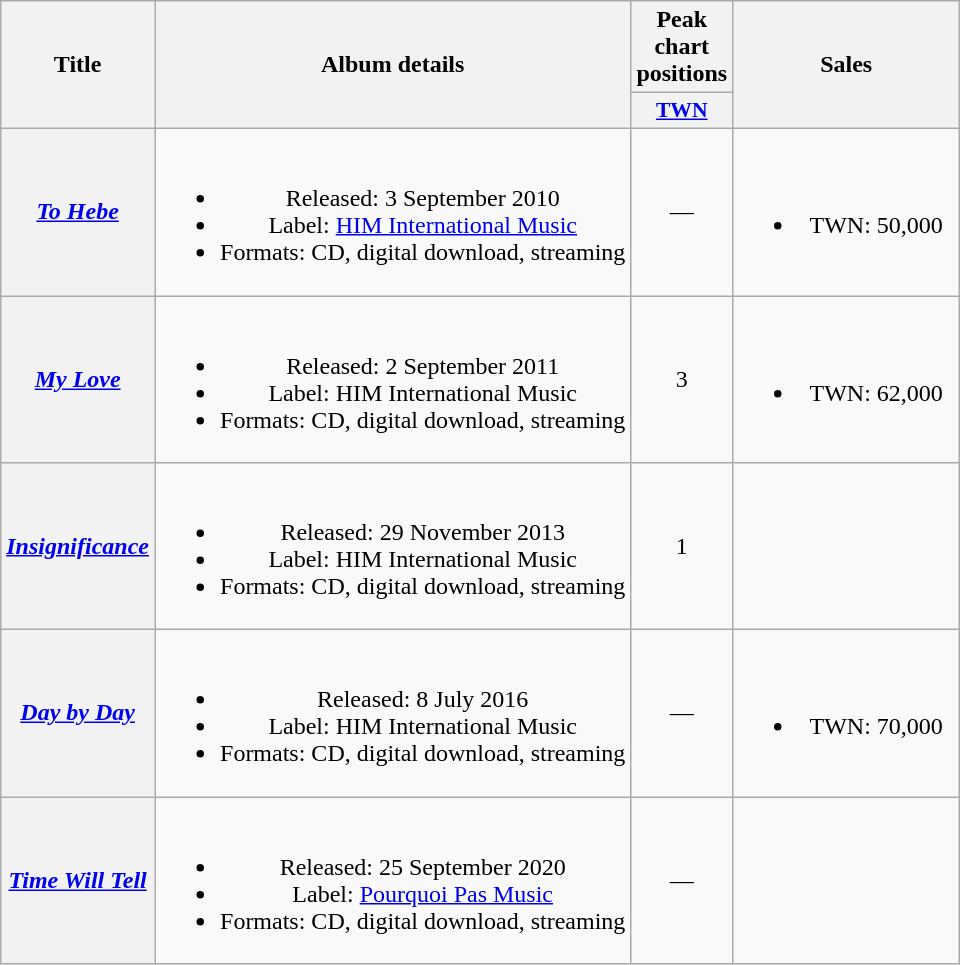<table class="wikitable plainrowheaders" style="text-align:center;">
<tr>
<th rowspan="2">Title</th>
<th rowspan="2">Album details</th>
<th>Peak chart positions</th>
<th rowspan="2" scope="col" style="width:9em;">Sales</th>
</tr>
<tr>
<th scope="col" style="width:3em;font-size:90%;"><a href='#'>TWN</a><br></th>
</tr>
<tr>
<th scope="row"><em><a href='#'>To Hebe</a></em></th>
<td><br><ul><li>Released: 3 September 2010</li><li>Label: <a href='#'>HIM International Music</a></li><li>Formats: CD, digital download, streaming</li></ul></td>
<td>—</td>
<td><br><ul><li>TWN: 50,000</li></ul></td>
</tr>
<tr>
<th scope="row"><em><a href='#'>My Love</a></em></th>
<td><br><ul><li>Released: 2 September 2011</li><li>Label: HIM International Music</li><li>Formats: CD, digital download, streaming</li></ul></td>
<td>3</td>
<td><br><ul><li>TWN: 62,000</li></ul></td>
</tr>
<tr>
<th scope="row"><em><a href='#'>Insignificance</a></em></th>
<td><br><ul><li>Released: 29 November 2013</li><li>Label: HIM International Music</li><li>Formats: CD, digital download, streaming</li></ul></td>
<td>1</td>
<td></td>
</tr>
<tr>
<th scope="row"><em><a href='#'>Day by Day</a></em></th>
<td><br><ul><li>Released: 8 July 2016</li><li>Label: HIM International Music</li><li>Formats: CD, digital download, streaming</li></ul></td>
<td>—</td>
<td><br><ul><li>TWN: 70,000</li></ul></td>
</tr>
<tr>
<th scope="row"><em><a href='#'>Time Will Tell</a></em></th>
<td><br><ul><li>Released: 25 September 2020</li><li>Label: <a href='#'>Pourquoi Pas Music</a></li><li>Formats: CD, digital download, streaming</li></ul></td>
<td>—</td>
<td></td>
</tr>
</table>
